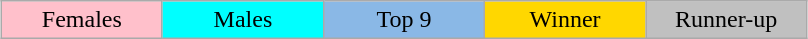<table class="wikitable" style="margin:1em auto; text-align:center;">
<tr>
<td style="background:pink; width:100px;">Females</td>
<td style="background:cyan; width:100px;">Males</td>
<td style="background:#8ab8e6; width:100px;">Top 9</td>
<td style="background:gold; width:100px;">Winner</td>
<td style="background:silver; width:100px;">Runner-up</td>
</tr>
</table>
